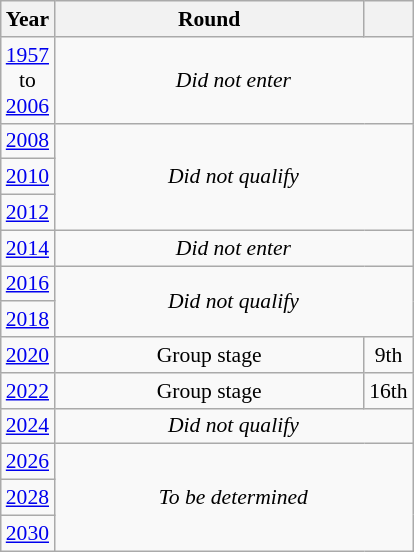<table class="wikitable" style="text-align: center; font-size:90%">
<tr>
<th>Year</th>
<th style="width:200px">Round</th>
<th></th>
</tr>
<tr>
<td><a href='#'>1957</a><br>to<br><a href='#'>2006</a></td>
<td colspan="2"><em>Did not enter</em></td>
</tr>
<tr>
<td><a href='#'>2008</a></td>
<td colspan="2" rowspan="3"><em>Did not qualify</em></td>
</tr>
<tr>
<td><a href='#'>2010</a></td>
</tr>
<tr>
<td><a href='#'>2012</a></td>
</tr>
<tr>
<td><a href='#'>2014</a></td>
<td colspan="2"><em>Did not enter</em></td>
</tr>
<tr>
<td><a href='#'>2016</a></td>
<td colspan="2" rowspan="2"><em>Did not qualify</em></td>
</tr>
<tr>
<td><a href='#'>2018</a></td>
</tr>
<tr>
<td><a href='#'>2020</a></td>
<td>Group stage</td>
<td>9th</td>
</tr>
<tr>
<td><a href='#'>2022</a></td>
<td>Group stage</td>
<td>16th</td>
</tr>
<tr>
<td><a href='#'>2024</a></td>
<td colspan="2"><em>Did not qualify</em></td>
</tr>
<tr>
<td><a href='#'>2026</a></td>
<td colspan="2" rowspan="3"><em>To be determined</em></td>
</tr>
<tr>
<td><a href='#'>2028</a></td>
</tr>
<tr>
<td><a href='#'>2030</a></td>
</tr>
</table>
